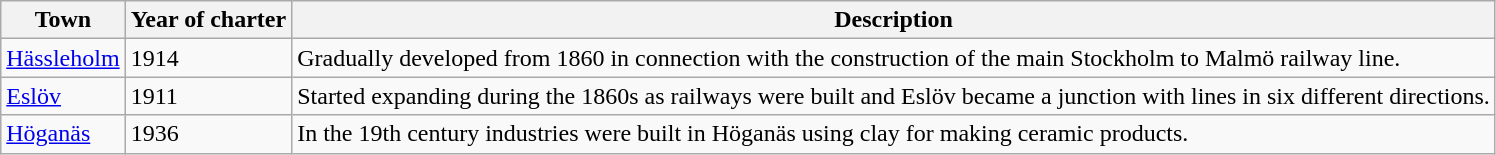<table class="wikitable">
<tr>
<th>Town</th>
<th>Year of charter</th>
<th>Description</th>
</tr>
<tr>
<td><a href='#'>Hässleholm</a></td>
<td>1914</td>
<td>Gradually developed from 1860 in connection with the construction of the main Stockholm to Malmö railway line.</td>
</tr>
<tr>
<td><a href='#'>Eslöv</a></td>
<td>1911</td>
<td>Started expanding during the 1860s as railways were built and Eslöv became a junction with lines in six different directions.</td>
</tr>
<tr>
<td><a href='#'>Höganäs</a></td>
<td>1936</td>
<td>In the 19th century industries were built in Höganäs using clay for making ceramic products.</td>
</tr>
</table>
